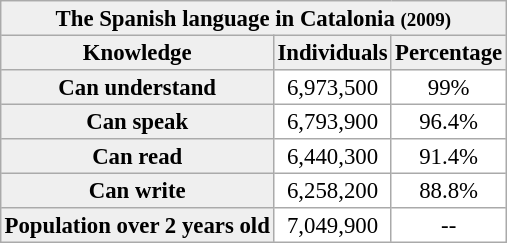<table border="1" cellpadding="2" cellspacing="0" style="float:left; margin:0; background:#fff; border:1px #aaa solid; border-collapse:collapse; text-align:center; font-size:95%;">
<tr>
<th style="background:#efefef;" colspan=3>The Spanish language in Catalonia <small>(2009)</small></th>
</tr>
<tr>
<th style="background:#efefef;">Knowledge</th>
<th style="background:#efefef;">Individuals</th>
<th style="background:#efefef;">Percentage</th>
</tr>
<tr>
<th style="background:#efefef;">Can understand</th>
<td>6,973,500</td>
<td>99%</td>
</tr>
<tr>
<th style="background:#efefef;">Can speak</th>
<td>6,793,900</td>
<td>96.4%</td>
</tr>
<tr>
<th style="background:#efefef;">Can read</th>
<td>6,440,300</td>
<td>91.4%</td>
</tr>
<tr>
<th style="background:#efefef;">Can write</th>
<td>6,258,200</td>
<td>88.8%</td>
</tr>
<tr>
<th style="background:#efefef;">Population over 2 years old</th>
<td>7,049,900</td>
<td>--</td>
</tr>
</table>
